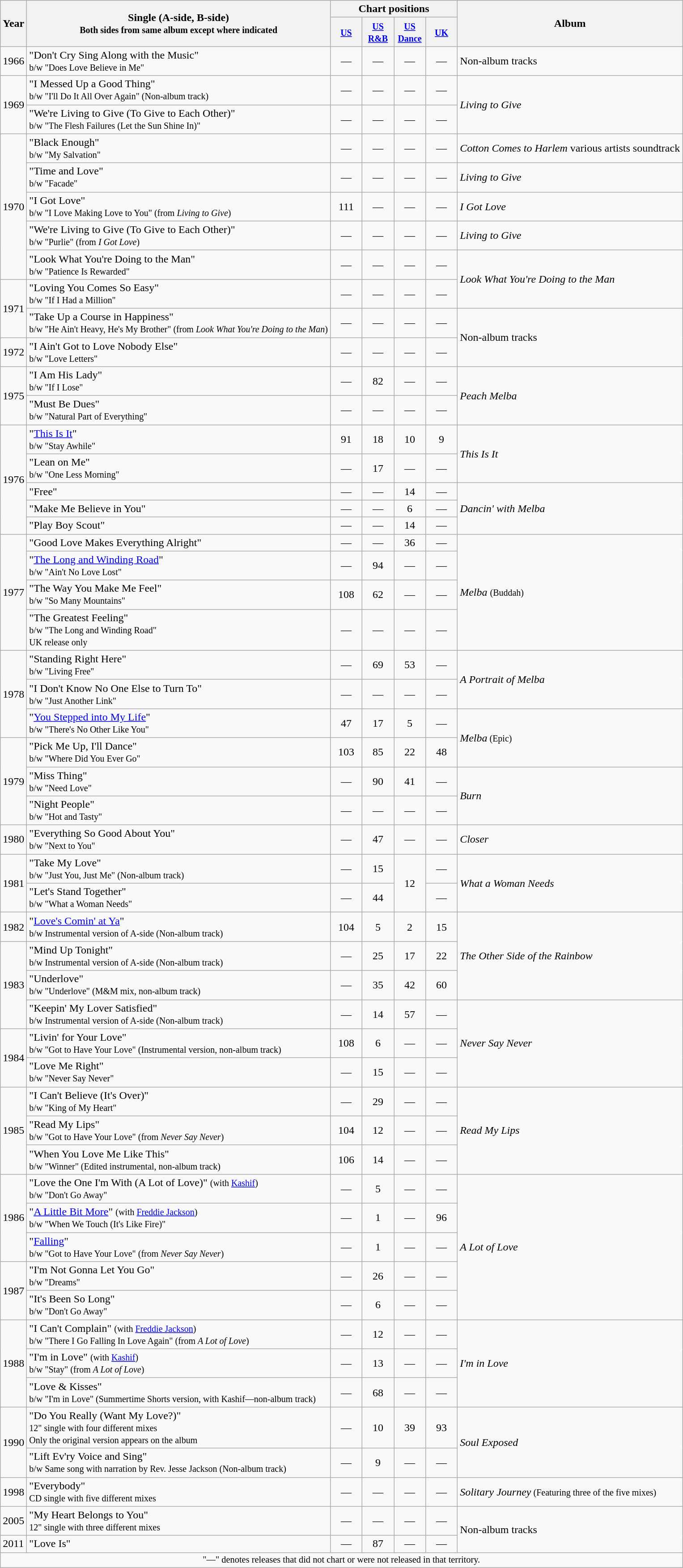<table class="wikitable">
<tr>
<th rowspan="2">Year</th>
<th rowspan="2">Single (A-side, B-side)<br><small>Both sides from same album except where indicated</small></th>
<th colspan="4">Chart positions</th>
<th rowspan="2">Album</th>
</tr>
<tr>
<th style="text-align:center; width:40px;"><small><a href='#'>US</a></small><br></th>
<th style="text-align:center; width:40px;"><small><a href='#'>US R&B</a></small><br></th>
<th style="text-align:center; width:40px;"><small><a href='#'>US Dance</a></small><br></th>
<th style="text-align:center; width:40px;"><small><a href='#'>UK</a></small><br></th>
</tr>
<tr>
<td>1966</td>
<td>"Don't Cry Sing Along with the Music"<br><small>b/w "Does Love Believe in Me"</small></td>
<td style="text-align:center;">—</td>
<td style="text-align:center;">—</td>
<td style="text-align:center;">—</td>
<td style="text-align:center;">—</td>
<td align="left">Non-album tracks</td>
</tr>
<tr>
<td rowspan="2">1969</td>
<td>"I Messed Up a Good Thing"<br><small>b/w "I'll Do It All Over Again" (Non-album track)</small></td>
<td style="text-align:center;">—</td>
<td style="text-align:center;">—</td>
<td style="text-align:center;">—</td>
<td style="text-align:center;">—</td>
<td align="left" rowspan="2"><em>Living to Give</em></td>
</tr>
<tr>
<td>"We're Living to Give (To Give to Each Other)"<br><small>b/w "The Flesh Failures (Let the Sun Shine In)"</small></td>
<td style="text-align:center;">—</td>
<td style="text-align:center;">—</td>
<td style="text-align:center;">—</td>
<td style="text-align:center;">—</td>
</tr>
<tr>
<td rowspan="5">1970</td>
<td>"Black Enough"<br><small>b/w "My Salvation"</small></td>
<td style="text-align:center;">—</td>
<td style="text-align:center;">—</td>
<td style="text-align:center;">—</td>
<td style="text-align:center;">—</td>
<td align="left"><em>Cotton Comes to Harlem</em> various artists soundtrack</td>
</tr>
<tr>
<td>"Time and Love"<br><small>b/w "Facade"</small></td>
<td style="text-align:center;">—</td>
<td style="text-align:center;">—</td>
<td style="text-align:center;">—</td>
<td style="text-align:center;">—</td>
<td align="left"><em>Living to Give</em></td>
</tr>
<tr>
<td>"I Got Love"<br><small>b/w "I Love Making Love to You" (from <em>Living to Give</em>)</small></td>
<td style="text-align:center;">111</td>
<td style="text-align:center;">—</td>
<td style="text-align:center;">—</td>
<td style="text-align:center;">—</td>
<td align="left"><em>I Got Love</em></td>
</tr>
<tr>
<td>"We're Living to Give (To Give to Each Other)"<br><small>b/w "Purlie" (from <em>I Got Love</em>) </small></td>
<td style="text-align:center;">—</td>
<td style="text-align:center;">—</td>
<td style="text-align:center;">—</td>
<td style="text-align:center;">—</td>
<td align="left"><em>Living to Give</em></td>
</tr>
<tr>
<td>"Look What You're Doing to the Man"<br><small>b/w "Patience Is Rewarded"</small></td>
<td style="text-align:center;">—</td>
<td style="text-align:center;">—</td>
<td style="text-align:center;">—</td>
<td style="text-align:center;">—</td>
<td align="left" rowspan="2"><em>Look What You're Doing to the Man</em></td>
</tr>
<tr>
<td rowspan="2">1971</td>
<td>"Loving You Comes So Easy"<br><small>b/w "If I Had a Million"</small></td>
<td style="text-align:center;">—</td>
<td style="text-align:center;">—</td>
<td style="text-align:center;">—</td>
<td style="text-align:center;">—</td>
</tr>
<tr>
<td>"Take Up a Course in Happiness"<br><small>b/w "He Ain't Heavy, He's My Brother" (from <em>Look What You're Doing to the Man</em>)</small></td>
<td style="text-align:center;">—</td>
<td style="text-align:center;">—</td>
<td style="text-align:center;">—</td>
<td style="text-align:center;">—</td>
<td align="left" rowspan="2">Non-album tracks</td>
</tr>
<tr>
<td>1972</td>
<td>"I Ain't Got to Love Nobody Else"<br><small>b/w "Love Letters"</small></td>
<td style="text-align:center;">—</td>
<td style="text-align:center;">—</td>
<td style="text-align:center;">—</td>
<td style="text-align:center;">—</td>
</tr>
<tr>
<td rowspan="2">1975</td>
<td>"I Am His Lady"<br><small>b/w "If I Lose"</small></td>
<td style="text-align:center;">—</td>
<td style="text-align:center;">82</td>
<td style="text-align:center;">—</td>
<td style="text-align:center;">—</td>
<td align="left" rowspan="2"><em>Peach Melba</em></td>
</tr>
<tr>
<td>"Must Be Dues"<br><small>b/w "Natural Part of Everything"</small></td>
<td style="text-align:center;">—</td>
<td style="text-align:center;">—</td>
<td style="text-align:center;">—</td>
<td style="text-align:center;">—</td>
</tr>
<tr>
<td rowspan="5">1976</td>
<td>"<a href='#'>This Is It</a>"<br><small>b/w "Stay Awhile"</small></td>
<td style="text-align:center;">91</td>
<td style="text-align:center;">18</td>
<td style="text-align:center;">10</td>
<td style="text-align:center;">9</td>
<td align="left" rowspan="2"><em>This Is It</em></td>
</tr>
<tr>
<td>"Lean on Me"<br><small>b/w "One Less Morning"</small></td>
<td style="text-align:center;">—</td>
<td style="text-align:center;">17</td>
<td style="text-align:center;">—</td>
<td style="text-align:center;">—</td>
</tr>
<tr>
<td>"Free"</td>
<td style="text-align:center;">—</td>
<td style="text-align:center;">—</td>
<td style="text-align:center;">14</td>
<td style="text-align:center;">—</td>
<td align="left" rowspan="3"><em>Dancin' with Melba</em></td>
</tr>
<tr>
<td>"Make Me Believe in You"</td>
<td style="text-align:center;">—</td>
<td style="text-align:center;">—</td>
<td style="text-align:center;">6</td>
<td style="text-align:center;">—</td>
</tr>
<tr>
<td>"Play Boy Scout"</td>
<td style="text-align:center;">—</td>
<td style="text-align:center;">—</td>
<td style="text-align:center;">14</td>
<td style="text-align:center;">—</td>
</tr>
<tr>
<td rowspan="4">1977</td>
<td>"Good Love Makes Everything Alright"</td>
<td style="text-align:center;">—</td>
<td style="text-align:center;">—</td>
<td style="text-align:center;">36</td>
<td style="text-align:center;">—</td>
<td align="left" rowspan="4"><em>Melba</em> <small>(Buddah)</small></td>
</tr>
<tr>
<td>"<a href='#'>The Long and Winding Road</a>"<br><small>b/w "Ain't No Love Lost"</small></td>
<td style="text-align:center;">—</td>
<td style="text-align:center;">94</td>
<td style="text-align:center;">—</td>
<td style="text-align:center;">—</td>
</tr>
<tr>
<td>"The Way You Make Me Feel"<br><small>b/w "So Many Mountains"</small></td>
<td style="text-align:center;">108</td>
<td style="text-align:center;">62</td>
<td style="text-align:center;">—</td>
<td style="text-align:center;">—</td>
</tr>
<tr>
<td>"The Greatest Feeling"<br><small>b/w "The Long and Winding Road"<br>UK release only</small></td>
<td style="text-align:center;">—</td>
<td style="text-align:center;">—</td>
<td style="text-align:center;">—</td>
<td style="text-align:center;">—</td>
</tr>
<tr>
<td rowspan="3">1978</td>
<td>"Standing Right Here"<br><small>b/w "Living Free"</small></td>
<td style="text-align:center;">—</td>
<td style="text-align:center;">69</td>
<td style="text-align:center;">53</td>
<td style="text-align:center;">—</td>
<td align="left" rowspan="2"><em>A Portrait of Melba</em></td>
</tr>
<tr>
<td>"I Don't Know No One Else to Turn To"<br><small>b/w "Just Another Link"</small></td>
<td style="text-align:center;">—</td>
<td style="text-align:center;">—</td>
<td style="text-align:center;">—</td>
<td style="text-align:center;">—</td>
</tr>
<tr>
<td>"<a href='#'>You Stepped into My Life</a>"<br><small>b/w "There's No Other Like You"</small></td>
<td style="text-align:center;">47</td>
<td style="text-align:center;">17</td>
<td style="text-align:center;">5</td>
<td style="text-align:center;">—</td>
<td align="left" rowspan="2"><em>Melba</em><small> (Epic)</small></td>
</tr>
<tr>
<td rowspan="3">1979</td>
<td>"Pick Me Up, I'll Dance"<br><small>b/w "Where Did You Ever Go"</small></td>
<td style="text-align:center;">103</td>
<td style="text-align:center;">85</td>
<td style="text-align:center;">22</td>
<td style="text-align:center;">48</td>
</tr>
<tr>
<td>"Miss Thing"<br><small>b/w "Need Love"</small></td>
<td style="text-align:center;">—</td>
<td style="text-align:center;">90</td>
<td style="text-align:center;">41</td>
<td style="text-align:center;">—</td>
<td align="left" rowspan="2"><em>Burn</em></td>
</tr>
<tr>
<td>"Night People"<br><small>b/w "Hot and Tasty"</small></td>
<td style="text-align:center;">—</td>
<td style="text-align:center;">—</td>
<td style="text-align:center;">—</td>
<td style="text-align:center;">—</td>
</tr>
<tr>
<td>1980</td>
<td>"Everything So Good About You"<br><small>b/w "Next to You"</small></td>
<td style="text-align:center;">—</td>
<td style="text-align:center;">47</td>
<td style="text-align:center;">—</td>
<td style="text-align:center;">—</td>
<td align="left"><em>Closer</em></td>
</tr>
<tr>
<td rowspan="2">1981</td>
<td>"Take My Love" <br><small>b/w "Just You, Just Me" (Non-album track)</small></td>
<td style="text-align:center;">—</td>
<td style="text-align:center;">15</td>
<td style="text-align:center;" rowspan="2">12</td>
<td style="text-align:center;">—</td>
<td align="left" rowspan="2"><em>What a Woman Needs</em></td>
</tr>
<tr>
<td>"Let's Stand Together" <br><small>b/w "What a Woman Needs"</small></td>
<td style="text-align:center;">—</td>
<td style="text-align:center;">44</td>
<td style="text-align:center;">—</td>
</tr>
<tr>
<td>1982</td>
<td>"<a href='#'>Love's Comin' at Ya</a>"<br><small>b/w Instrumental version of A-side (Non-album track)</small></td>
<td style="text-align:center;">104</td>
<td style="text-align:center;">5</td>
<td style="text-align:center;">2</td>
<td style="text-align:center;">15</td>
<td align="left" rowspan="3"><em>The Other Side of the Rainbow</em></td>
</tr>
<tr>
<td rowspan="3">1983</td>
<td>"Mind Up Tonight"<br><small>b/w Instrumental version of A-side (Non-album track)</small></td>
<td style="text-align:center;">—</td>
<td style="text-align:center;">25</td>
<td style="text-align:center;">17</td>
<td style="text-align:center;">22</td>
</tr>
<tr>
<td>"Underlove"<br><small>b/w "Underlove" (M&M mix, non-album track)</small></td>
<td style="text-align:center;">—</td>
<td style="text-align:center;">35</td>
<td style="text-align:center;">42</td>
<td style="text-align:center;">60</td>
</tr>
<tr>
<td>"Keepin' My Lover Satisfied"<br><small>b/w Instrumental version of A-side (Non-album track)</small></td>
<td style="text-align:center;">—</td>
<td style="text-align:center;">14</td>
<td style="text-align:center;">57</td>
<td style="text-align:center;">—</td>
<td align="left" rowspan="3"><em>Never Say Never</em></td>
</tr>
<tr>
<td rowspan="2">1984</td>
<td>"Livin' for Your Love"<br><small>b/w "Got to Have Your Love" (Instrumental version, non-album track)</small></td>
<td style="text-align:center;">108</td>
<td style="text-align:center;">6</td>
<td style="text-align:center;">—</td>
<td style="text-align:center;">—</td>
</tr>
<tr>
<td>"Love Me Right"<br><small>b/w "Never Say Never"</small></td>
<td style="text-align:center;">—</td>
<td style="text-align:center;">15</td>
<td style="text-align:center;">—</td>
<td style="text-align:center;">—</td>
</tr>
<tr>
<td rowspan="3">1985</td>
<td>"I Can't Believe (It's Over)"<br><small>b/w "King of My Heart"</small></td>
<td style="text-align:center;">—</td>
<td style="text-align:center;">29</td>
<td style="text-align:center;">—</td>
<td style="text-align:center;">—</td>
<td align="left" rowspan="3"><em>Read My Lips</em></td>
</tr>
<tr>
<td>"Read My Lips"<br><small>b/w "Got to Have Your Love" (from <em>Never Say Never</em>)</small></td>
<td style="text-align:center;">104</td>
<td style="text-align:center;">12</td>
<td style="text-align:center;">—</td>
<td style="text-align:center;">—</td>
</tr>
<tr>
<td>"When You Love Me Like This"<br><small>b/w "Winner" (Edited instrumental, non-album track)</small></td>
<td style="text-align:center;">106</td>
<td style="text-align:center;">14</td>
<td style="text-align:center;">—</td>
<td style="text-align:center;">—</td>
</tr>
<tr>
<td rowspan="3">1986</td>
<td>"Love the One I'm With (A Lot of Love)" <small>(with <a href='#'>Kashif</a>)</small><br><small>b/w "Don't Go Away"</small></td>
<td style="text-align:center;">—</td>
<td style="text-align:center;">5</td>
<td style="text-align:center;">—</td>
<td style="text-align:center;">—</td>
<td align="left" rowspan="5"><em>A Lot of Love</em></td>
</tr>
<tr>
<td>"<a href='#'>A Little Bit More</a>" <small>(with <a href='#'>Freddie Jackson</a>)</small><br><small>b/w "When We Touch (It's Like Fire)"</small></td>
<td style="text-align:center;">—</td>
<td style="text-align:center;">1</td>
<td style="text-align:center;">—</td>
<td style="text-align:center;">96</td>
</tr>
<tr>
<td>"<a href='#'>Falling</a>"<br><small>b/w "Got to Have Your Love" (from <em>Never Say Never</em>)</small></td>
<td style="text-align:center;">—</td>
<td style="text-align:center;">1</td>
<td style="text-align:center;">—</td>
<td style="text-align:center;">—</td>
</tr>
<tr>
<td rowspan="2">1987</td>
<td>"I'm Not Gonna Let You Go"<br><small>b/w "Dreams"</small></td>
<td style="text-align:center;">—</td>
<td style="text-align:center;">26</td>
<td style="text-align:center;">—</td>
<td style="text-align:center;">—</td>
</tr>
<tr>
<td>"It's Been So Long"<br><small>b/w "Don't Go Away"</small></td>
<td style="text-align:center;">—</td>
<td style="text-align:center;">6</td>
<td style="text-align:center;">—</td>
<td style="text-align:center;">—</td>
</tr>
<tr>
<td rowspan="3">1988</td>
<td>"I Can't Complain" <small> (with <a href='#'>Freddie Jackson</a>)</small><br><small>b/w "There I Go Falling In Love Again" (from <em>A Lot of Love</em>)</small></td>
<td style="text-align:center;">—</td>
<td style="text-align:center;">12</td>
<td style="text-align:center;">—</td>
<td style="text-align:center;">—</td>
<td align="left" rowspan="3"><em>I'm in Love</em></td>
</tr>
<tr>
<td>"I'm in Love" <small> (with <a href='#'>Kashif</a>)</small><br><small>b/w "Stay" (from <em>A Lot of Love</em>)</small></td>
<td style="text-align:center;">—</td>
<td style="text-align:center;">13</td>
<td style="text-align:center;">—</td>
<td style="text-align:center;">—</td>
</tr>
<tr>
<td>"Love & Kisses"<br><small>b/w "I'm in Love" (Summertime Shorts version, with Kashif—non-album track)</small></td>
<td style="text-align:center;">—</td>
<td style="text-align:center;">68</td>
<td style="text-align:center;">—</td>
<td style="text-align:center;">—</td>
</tr>
<tr>
<td rowspan="2">1990</td>
<td>"Do You Really (Want My Love?)"<br><small>12" single with four different mixes<br>Only the original version appears on the album</small></td>
<td style="text-align:center;">—</td>
<td style="text-align:center;">10</td>
<td style="text-align:center;">39</td>
<td style="text-align:center;">93</td>
<td align="left" rowspan="2"><em>Soul Exposed</em></td>
</tr>
<tr>
<td>"Lift Ev'ry Voice and Sing"<br><small>b/w Same song with narration by Rev. Jesse Jackson (Non-album track)</small></td>
<td style="text-align:center;">—</td>
<td style="text-align:center;">9</td>
<td style="text-align:center;">—</td>
<td style="text-align:center;">—</td>
</tr>
<tr>
<td>1998</td>
<td>"Everybody"<br><small>CD single with five different mixes</small></td>
<td style="text-align:center;">—</td>
<td style="text-align:center;">—</td>
<td style="text-align:center;">—</td>
<td style="text-align:center;">—</td>
<td align="left"><em>Solitary Journey</em><small> (Featuring three of the five mixes)</small></td>
</tr>
<tr>
<td>2005</td>
<td>"My Heart Belongs to You"<br><small>12" single with three different mixes</small></td>
<td style="text-align:center;">—</td>
<td style="text-align:center;">—</td>
<td style="text-align:center;">—</td>
<td style="text-align:center;">—</td>
<td align="left" rowspan="2">Non-album tracks</td>
</tr>
<tr>
<td>2011</td>
<td>"Love Is"</td>
<td style="text-align:center;">—</td>
<td style="text-align:center;">87</td>
<td style="text-align:center;">—</td>
<td style="text-align:center;">—</td>
</tr>
<tr>
<td colspan="7" style="text-align:center; font-size:85%">"—" denotes releases that did not chart or were not released in that territory.</td>
</tr>
</table>
